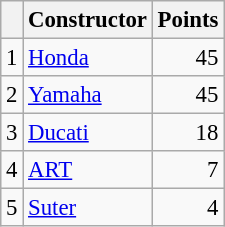<table class="wikitable" style="font-size: 95%;">
<tr>
<th></th>
<th>Constructor</th>
<th>Points</th>
</tr>
<tr>
<td align=center>1</td>
<td> <a href='#'>Honda</a></td>
<td align=right>45</td>
</tr>
<tr>
<td align=center>2</td>
<td> <a href='#'>Yamaha</a></td>
<td align=right>45</td>
</tr>
<tr>
<td align=center>3</td>
<td> <a href='#'>Ducati</a></td>
<td align=right>18</td>
</tr>
<tr>
<td align=center>4</td>
<td> <a href='#'>ART</a></td>
<td align=right>7</td>
</tr>
<tr>
<td align=center>5</td>
<td> <a href='#'>Suter</a></td>
<td align=right>4</td>
</tr>
</table>
